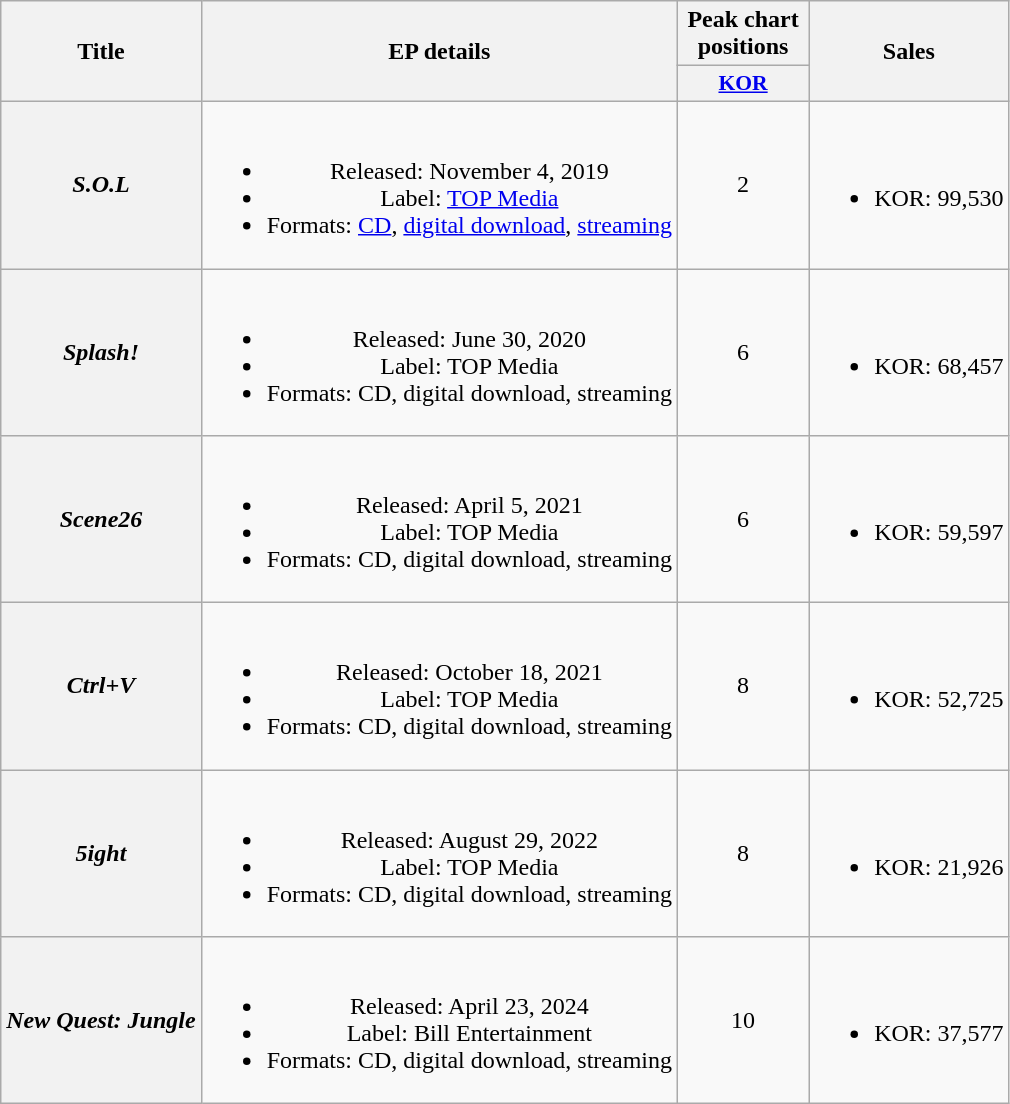<table class="wikitable plainrowheaders" style="text-align:center;">
<tr>
<th scope="col" rowspan="2">Title</th>
<th scope="col" rowspan="2">EP details</th>
<th scope="col" colspan="1" style="width:5em;">Peak chart positions</th>
<th scope="col" rowspan="2">Sales</th>
</tr>
<tr>
<th scope="col" style="width:2.8em;font-size:90%;"><a href='#'>KOR</a><br></th>
</tr>
<tr>
<th scope="row"><em>S.O.L</em></th>
<td><br><ul><li>Released: November 4, 2019</li><li>Label: <a href='#'>TOP Media</a></li><li>Formats: <a href='#'>CD</a>, <a href='#'>digital download</a>, <a href='#'>streaming</a></li></ul></td>
<td>2</td>
<td><br><ul><li>KOR: 99,530</li></ul></td>
</tr>
<tr>
<th scope="row"><em>Splash!</em></th>
<td><br><ul><li>Released: June 30, 2020</li><li>Label: TOP Media</li><li>Formats: CD, digital download, streaming</li></ul></td>
<td>6</td>
<td><br><ul><li>KOR: 68,457</li></ul></td>
</tr>
<tr>
<th scope="row"><em>Scene26</em></th>
<td><br><ul><li>Released: April 5, 2021</li><li>Label: TOP Media</li><li>Formats: CD, digital download, streaming</li></ul></td>
<td>6</td>
<td><br><ul><li>KOR: 59,597</li></ul></td>
</tr>
<tr>
<th scope="row"><em>Ctrl+V</em></th>
<td><br><ul><li>Released: October 18, 2021</li><li>Label: TOP Media</li><li>Formats: CD, digital download, streaming</li></ul></td>
<td>8</td>
<td><br><ul><li>KOR: 52,725</li></ul></td>
</tr>
<tr>
<th scope="row"><em>5ight</em></th>
<td><br><ul><li>Released: August 29, 2022</li><li>Label: TOP Media</li><li>Formats: CD, digital download, streaming</li></ul></td>
<td>8</td>
<td><br><ul><li>KOR: 21,926</li></ul></td>
</tr>
<tr>
<th scope="row"><em>New Quest: Jungle</em></th>
<td><br><ul><li>Released: April 23, 2024</li><li>Label: Bill Entertainment</li><li>Formats: CD, digital download, streaming</li></ul></td>
<td>10</td>
<td><br><ul><li>KOR: 37,577</li></ul></td>
</tr>
</table>
